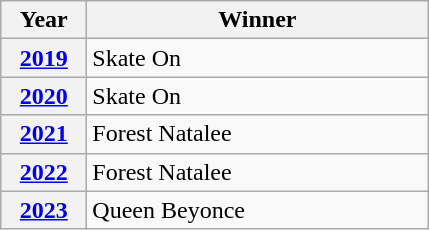<table class="wikitable">
<tr>
<th width=50>Year</th>
<th width=220>Winner</th>
</tr>
<tr>
<th><a href='#'>2019</a></th>
<td>Skate On</td>
</tr>
<tr>
<th><a href='#'>2020</a></th>
<td>Skate On</td>
</tr>
<tr>
<th><a href='#'>2021</a></th>
<td>Forest Natalee</td>
</tr>
<tr>
<th><a href='#'>2022</a></th>
<td>Forest Natalee</td>
</tr>
<tr>
<th><a href='#'>2023</a></th>
<td>Queen Beyonce</td>
</tr>
</table>
